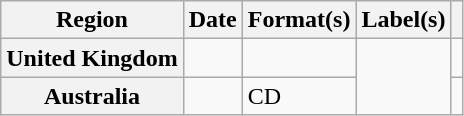<table class="wikitable plainrowheaders">
<tr>
<th scope="col">Region</th>
<th scope="col">Date</th>
<th scope="col">Format(s)</th>
<th scope="col">Label(s)</th>
<th scope="col"></th>
</tr>
<tr>
<th scope="row">United Kingdom</th>
<td></td>
<td></td>
<td rowspan="2"></td>
<td></td>
</tr>
<tr>
<th scope="row">Australia</th>
<td></td>
<td>CD</td>
<td></td>
</tr>
</table>
